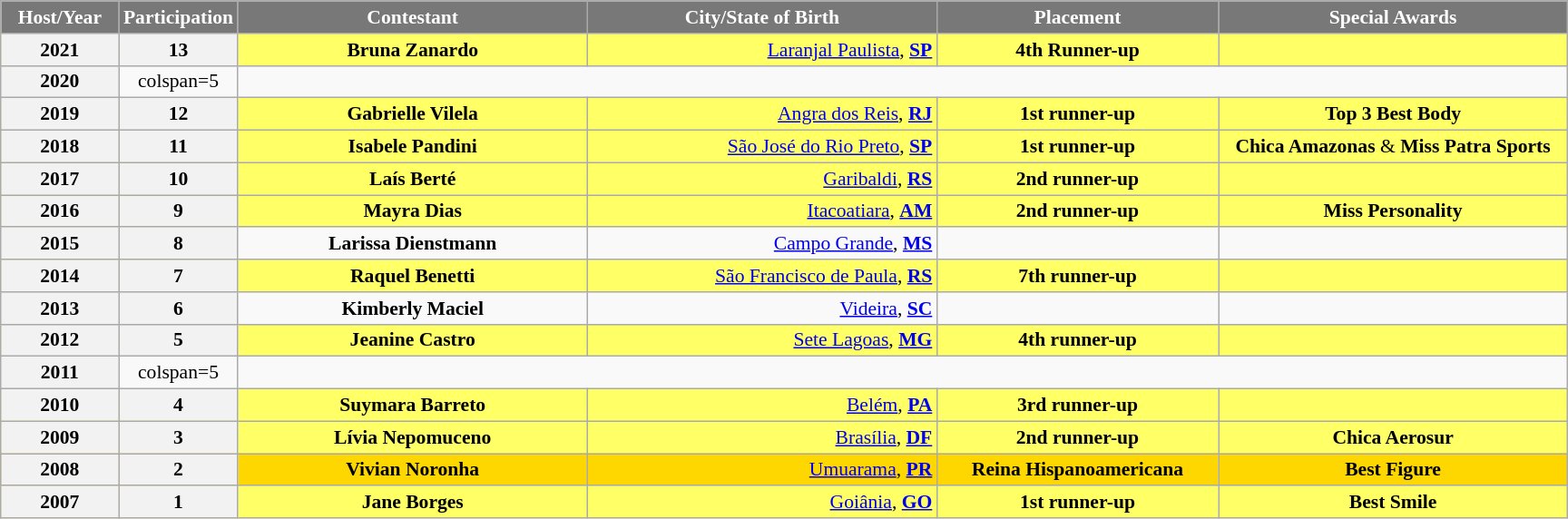<table class="wikitable sortable" style="font-size: 90%; text-align:center">
<tr>
<th width="80" style="background-color:#787878;color:#FFFFFF;">Host/Year</th>
<th width="80" style="background-color:#787878;color:#FFFFFF;">Participation</th>
<th width="250" style="background-color:#787878;color:#FFFFFF;">Contestant</th>
<th width="250" style="background-color:#787878;color:#FFFFFF;">City/State of Birth</th>
<th width="200" style="background-color:#787878;color:#FFFFFF;">Placement</th>
<th width="250" style="background-color:#787878;color:#FFFFFF;">Special Awards</th>
</tr>
<tr bgcolor="FFFF66">
<th>2021</th>
<th>13</th>
<td><strong>Bruna Zanardo</strong></td>
<td align="right"><a href='#'>Laranjal Paulista</a>, <strong><a href='#'>SP</a></strong></td>
<td><strong>4th Runner-up</strong></td>
<td></td>
</tr>
<tr>
<th>2020</th>
<td>colspan=5 </td>
</tr>
<tr bgcolor="FFFF66">
<th>2019</th>
<th>12</th>
<td><strong>Gabrielle Vilela</strong></td>
<td align="right"><a href='#'>Angra dos Reis</a>, <strong><a href='#'>RJ</a></strong></td>
<td><strong>1st runner-up</strong></td>
<td><strong>Top 3 Best Body</strong></td>
</tr>
<tr bgcolor="FFFF66">
<th>2018</th>
<th>11</th>
<td><strong>Isabele Pandini</strong></td>
<td align="right"><a href='#'>São José do Rio Preto</a>, <strong><a href='#'>SP</a></strong></td>
<td><strong>1st runner-up</strong></td>
<td><strong>Chica Amazonas</strong> & <strong>Miss Patra Sports</strong></td>
</tr>
<tr bgcolor="FFFF66">
<th>2017</th>
<th>10</th>
<td><strong>Laís Berté</strong></td>
<td align="right"><a href='#'>Garibaldi</a>, <strong><a href='#'>RS</a></strong></td>
<td><strong>2nd runner-up</strong></td>
<td></td>
</tr>
<tr bgcolor="FFFF66">
<th>2016</th>
<th>9</th>
<td><strong>Mayra Dias</strong></td>
<td align="right"><a href='#'>Itacoatiara</a>, <strong><a href='#'>AM</a></strong></td>
<td><strong>2nd runner-up</strong></td>
<td><strong>Miss Personality</strong></td>
</tr>
<tr>
<th>2015</th>
<th>8</th>
<td><strong>Larissa Dienstmann</strong></td>
<td align="right"><a href='#'>Campo Grande</a>, <strong><a href='#'>MS</a></strong></td>
<td></td>
<td></td>
</tr>
<tr bgcolor="FFFF66">
<th>2014</th>
<th>7</th>
<td><strong>Raquel Benetti</strong></td>
<td align="right"><a href='#'>São Francisco de Paula</a>, <strong><a href='#'>RS</a></strong></td>
<td><strong>7th runner-up</strong></td>
<td></td>
</tr>
<tr>
<th>2013</th>
<th>6</th>
<td><strong>Kimberly Maciel</strong></td>
<td align="right"><a href='#'>Videira</a>, <strong><a href='#'>SC</a></strong></td>
<td></td>
<td></td>
</tr>
<tr bgcolor="FFFF66">
<th>2012</th>
<th>5</th>
<td><strong>Jeanine Castro</strong></td>
<td align="right"><a href='#'>Sete Lagoas</a>, <strong><a href='#'>MG</a></strong></td>
<td><strong>4th runner-up</strong></td>
<td></td>
</tr>
<tr>
<th>2011</th>
<td>colspan=5 </td>
</tr>
<tr bgcolor="FFFF66">
<th>2010</th>
<th>4</th>
<td><strong>Suymara Barreto</strong></td>
<td align="right"><a href='#'>Belém</a>, <strong><a href='#'>PA</a></strong></td>
<td><strong>3rd runner-up</strong></td>
<td></td>
</tr>
<tr bgcolor="FFFF66">
<th>2009</th>
<th>3</th>
<td><strong>Lívia Nepomuceno</strong></td>
<td align="right"><a href='#'>Brasília</a>, <strong><a href='#'>DF</a></strong></td>
<td><strong>2nd runner-up</strong></td>
<td><strong>Chica Aerosur</strong></td>
</tr>
<tr bgcolor="gold">
<th>2008</th>
<th>2</th>
<td><strong>Vivian Noronha</strong></td>
<td align="right"><a href='#'>Umuarama</a>, <strong><a href='#'>PR</a></strong></td>
<td><strong>Reina Hispanoamericana</strong></td>
<td><strong>Best Figure</strong></td>
</tr>
<tr bgcolor="FFFF66">
<th>2007</th>
<th>1</th>
<td><strong>Jane Borges</strong></td>
<td align="right"><a href='#'>Goiânia</a>, <strong><a href='#'>GO</a></strong></td>
<td><strong>1st runner-up</strong></td>
<td><strong>Best Smile</strong></td>
</tr>
</table>
